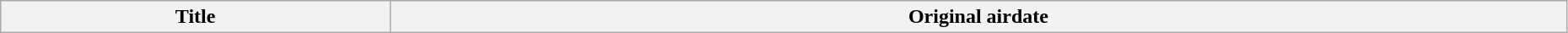<table class="wikitable plainrowheaders" style="width:98%;">
<tr>
<th>Title</th>
<th>Original airdate<br>







</th>
</tr>
</table>
